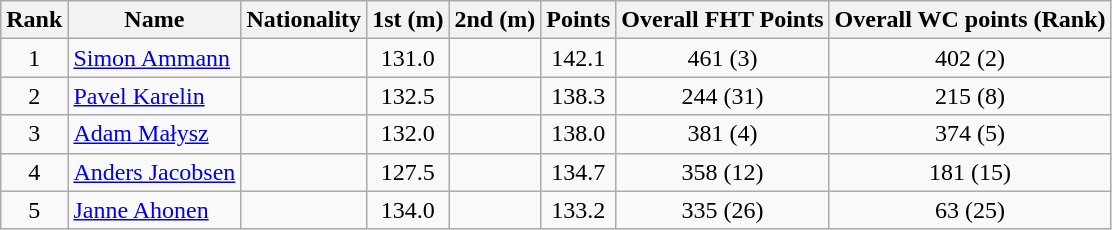<table class="wikitable">
<tr>
<th align=Center>Rank</th>
<th>Name</th>
<th>Nationality</th>
<th align=Center>1st (m)</th>
<th>2nd (m)</th>
<th>Points</th>
<th>Overall FHT Points</th>
<th>Overall WC points (Rank)</th>
</tr>
<tr>
<td align=center>1</td>
<td align=left><a href='#'>Simon Ammann</a></td>
<td align=left></td>
<td align=center>131.0</td>
<td align=center></td>
<td align=center>142.1</td>
<td align=center>461 (3)</td>
<td align=center>402 (2)</td>
</tr>
<tr>
<td align=center>2</td>
<td align=left><a href='#'>Pavel Karelin</a></td>
<td align=left></td>
<td align=center>132.5</td>
<td align=center></td>
<td align=center>138.3</td>
<td align=center>244 (31)</td>
<td align=center>215 (8)</td>
</tr>
<tr>
<td align=center>3</td>
<td align=left><a href='#'>Adam Małysz</a></td>
<td align=left></td>
<td align=center>132.0</td>
<td align=center></td>
<td align=center>138.0</td>
<td align=center>381 (4)</td>
<td align=center>374 (5)</td>
</tr>
<tr>
<td align=center>4</td>
<td align=left><a href='#'>Anders Jacobsen</a></td>
<td align=left></td>
<td align=center>127.5</td>
<td align=center></td>
<td align=center>134.7</td>
<td align=center>358 (12)</td>
<td align=center>181 (15)</td>
</tr>
<tr>
<td align=center>5</td>
<td align=left><a href='#'>Janne Ahonen</a></td>
<td align=left></td>
<td align=center>134.0</td>
<td align=center></td>
<td align=center>133.2</td>
<td align=center>335 (26)</td>
<td align=center>63 (25)</td>
</tr>
</table>
